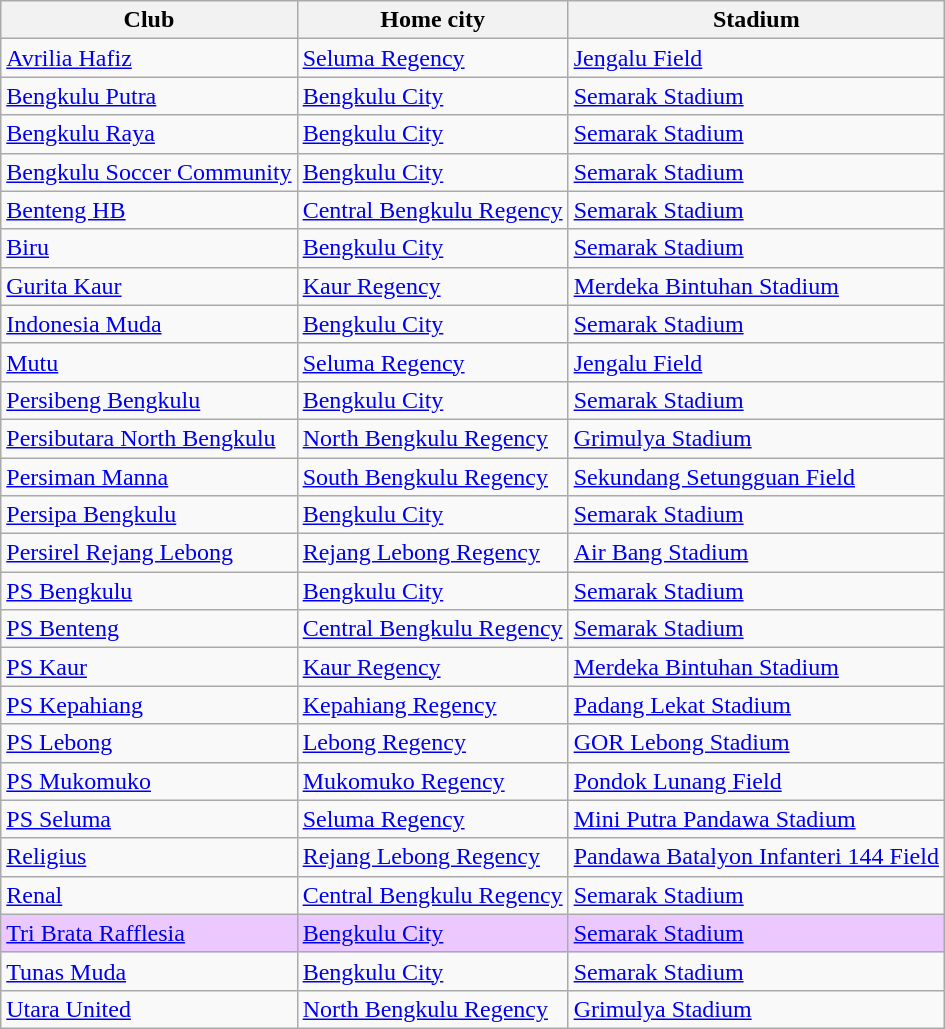<table class="wikitable sortable">
<tr>
<th>Club</th>
<th>Home city</th>
<th>Stadium</th>
</tr>
<tr>
<td><a href='#'>Avrilia Hafiz</a></td>
<td><a href='#'>Seluma Regency</a></td>
<td><a href='#'>Jengalu Field</a></td>
</tr>
<tr>
<td><a href='#'>Bengkulu Putra</a></td>
<td><a href='#'>Bengkulu City</a></td>
<td><a href='#'>Semarak Stadium</a></td>
</tr>
<tr>
<td><a href='#'>Bengkulu Raya</a></td>
<td><a href='#'>Bengkulu City</a></td>
<td><a href='#'>Semarak Stadium</a></td>
</tr>
<tr>
<td><a href='#'>Bengkulu Soccer Community</a></td>
<td><a href='#'>Bengkulu City</a></td>
<td><a href='#'>Semarak Stadium</a></td>
</tr>
<tr>
<td><a href='#'>Benteng HB</a></td>
<td><a href='#'>Central Bengkulu Regency</a></td>
<td><a href='#'>Semarak Stadium</a></td>
</tr>
<tr>
<td><a href='#'>Biru</a></td>
<td><a href='#'>Bengkulu City</a></td>
<td><a href='#'>Semarak Stadium</a></td>
</tr>
<tr>
<td><a href='#'>Gurita Kaur</a></td>
<td><a href='#'>Kaur Regency</a></td>
<td><a href='#'>Merdeka Bintuhan Stadium</a></td>
</tr>
<tr>
<td><a href='#'>Indonesia Muda</a></td>
<td><a href='#'>Bengkulu City</a></td>
<td><a href='#'>Semarak Stadium</a></td>
</tr>
<tr>
<td><a href='#'>Mutu</a></td>
<td><a href='#'>Seluma Regency</a></td>
<td><a href='#'>Jengalu Field</a></td>
</tr>
<tr>
<td><a href='#'>Persibeng Bengkulu</a></td>
<td><a href='#'>Bengkulu City</a></td>
<td><a href='#'>Semarak Stadium</a></td>
</tr>
<tr>
<td><a href='#'>Persibutara North Bengkulu</a></td>
<td><a href='#'>North Bengkulu Regency</a></td>
<td><a href='#'>Grimulya Stadium</a></td>
</tr>
<tr>
<td><a href='#'>Persiman Manna</a></td>
<td><a href='#'>South Bengkulu Regency</a></td>
<td><a href='#'>Sekundang Setungguan Field</a></td>
</tr>
<tr>
<td><a href='#'>Persipa Bengkulu</a></td>
<td><a href='#'>Bengkulu City</a></td>
<td><a href='#'>Semarak Stadium</a></td>
</tr>
<tr>
<td><a href='#'>Persirel Rejang Lebong</a></td>
<td><a href='#'>Rejang Lebong Regency</a></td>
<td><a href='#'>Air Bang Stadium</a></td>
</tr>
<tr>
<td><a href='#'>PS Bengkulu</a></td>
<td><a href='#'>Bengkulu City</a></td>
<td><a href='#'>Semarak Stadium</a></td>
</tr>
<tr>
<td><a href='#'>PS Benteng</a></td>
<td><a href='#'>Central Bengkulu Regency</a></td>
<td><a href='#'>Semarak Stadium</a></td>
</tr>
<tr>
<td><a href='#'>PS Kaur</a></td>
<td><a href='#'>Kaur Regency</a></td>
<td><a href='#'>Merdeka Bintuhan Stadium</a></td>
</tr>
<tr>
<td><a href='#'>PS Kepahiang</a></td>
<td><a href='#'>Kepahiang Regency</a></td>
<td><a href='#'>Padang Lekat Stadium</a></td>
</tr>
<tr>
<td><a href='#'>PS Lebong</a></td>
<td><a href='#'>Lebong Regency</a></td>
<td><a href='#'>GOR Lebong Stadium</a></td>
</tr>
<tr>
<td><a href='#'>PS Mukomuko</a></td>
<td><a href='#'>Mukomuko Regency</a></td>
<td><a href='#'>Pondok Lunang Field</a></td>
</tr>
<tr>
<td><a href='#'>PS Seluma</a></td>
<td><a href='#'>Seluma Regency</a></td>
<td><a href='#'>Mini Putra Pandawa Stadium</a></td>
</tr>
<tr>
<td><a href='#'>Religius</a></td>
<td><a href='#'>Rejang Lebong Regency</a></td>
<td><a href='#'>Pandawa Batalyon Infanteri 144 Field</a></td>
</tr>
<tr>
<td><a href='#'>Renal</a></td>
<td><a href='#'>Central Bengkulu Regency</a></td>
<td><a href='#'>Semarak Stadium</a></td>
</tr>
<tr style="background:#ebc9fe;">
<td><a href='#'>Tri Brata Rafflesia</a></td>
<td><a href='#'>Bengkulu City</a></td>
<td><a href='#'>Semarak Stadium</a></td>
</tr>
<tr>
<td><a href='#'>Tunas Muda</a></td>
<td><a href='#'>Bengkulu City</a></td>
<td><a href='#'>Semarak Stadium</a></td>
</tr>
<tr>
<td><a href='#'>Utara United</a></td>
<td><a href='#'>North Bengkulu Regency</a></td>
<td><a href='#'>Grimulya Stadium</a></td>
</tr>
</table>
